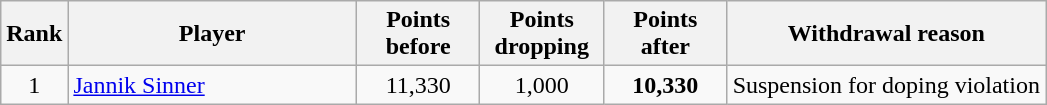<table class="wikitable sortable">
<tr>
<th>Rank</th>
<th style="width:185px;">Player</th>
<th style="width:75px;">Points before</th>
<th style="width:75px;">Points dropping</th>
<th style="width:75px;">Points after</th>
<th>Withdrawal reason</th>
</tr>
<tr>
<td style="text-align:center;">1</td>
<td> <a href='#'>Jannik Sinner</a></td>
<td style="text-align:center;">11,330</td>
<td style="text-align:center;">1,000</td>
<td style="text-align:center;"><strong>10,330</strong></td>
<td>Suspension for doping violation</td>
</tr>
</table>
